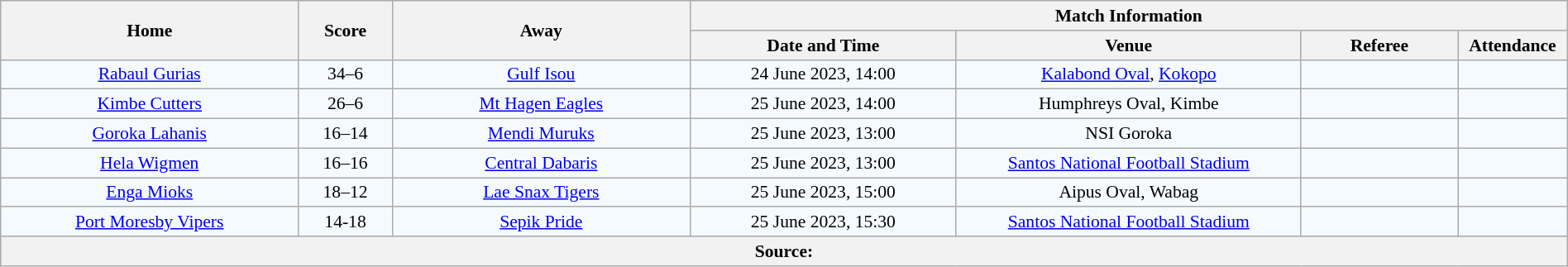<table class="wikitable" width="100%" style="border-collapse:collapse; font-size:90%; text-align:center;">
<tr>
<th rowspan="2" width="19%">Home</th>
<th rowspan="2" width="6%">Score</th>
<th rowspan="2" width="19%">Away</th>
<th colspan="4">Match Information</th>
</tr>
<tr bgcolor="#CCCCCC">
<th width="17%">Date and Time</th>
<th width="22%">Venue</th>
<th width="10%">Referee</th>
<th width="7%">Attendance</th>
</tr>
<tr bgcolor="#F5FAFF">
<td><a href='#'>Rabaul Gurias</a></td>
<td>34–6</td>
<td><a href='#'>Gulf Isou</a></td>
<td>24 June 2023, 14:00</td>
<td><a href='#'>Kalabond Oval</a>, <a href='#'>Kokopo</a></td>
<td></td>
<td></td>
</tr>
<tr bgcolor="#F5FAFF">
<td> <a href='#'>Kimbe Cutters</a></td>
<td>26–6</td>
<td><a href='#'>Mt Hagen Eagles</a></td>
<td>25 June 2023, 14:00</td>
<td>Humphreys Oval, Kimbe</td>
<td></td>
<td></td>
</tr>
<tr bgcolor="#F5FAFF">
<td><a href='#'>Goroka Lahanis</a></td>
<td>16–14</td>
<td><a href='#'>Mendi Muruks</a></td>
<td>25 June 2023, 13:00</td>
<td>NSI Goroka</td>
<td></td>
<td></td>
</tr>
<tr bgcolor="#F5FAFF">
<td><a href='#'>Hela Wigmen</a></td>
<td>16–16</td>
<td><a href='#'>Central Dabaris</a></td>
<td>25 June 2023, 13:00</td>
<td><a href='#'>Santos National Football Stadium</a></td>
<td></td>
<td></td>
</tr>
<tr bgcolor="#F5FAFF">
<td><a href='#'>Enga Mioks</a></td>
<td>18–12</td>
<td> <a href='#'>Lae Snax Tigers</a></td>
<td>25 June 2023, 15:00</td>
<td>Aipus Oval, Wabag</td>
<td></td>
<td></td>
</tr>
<tr bgcolor="#F5FAFF">
<td> <a href='#'>Port Moresby Vipers</a></td>
<td>14-18</td>
<td><a href='#'>Sepik Pride</a></td>
<td>25 June 2023, 15:30</td>
<td><a href='#'>Santos National Football Stadium</a></td>
<td></td>
<td></td>
</tr>
<tr bgcolor="#C1D8FF">
<th colspan="7">Source:</th>
</tr>
</table>
